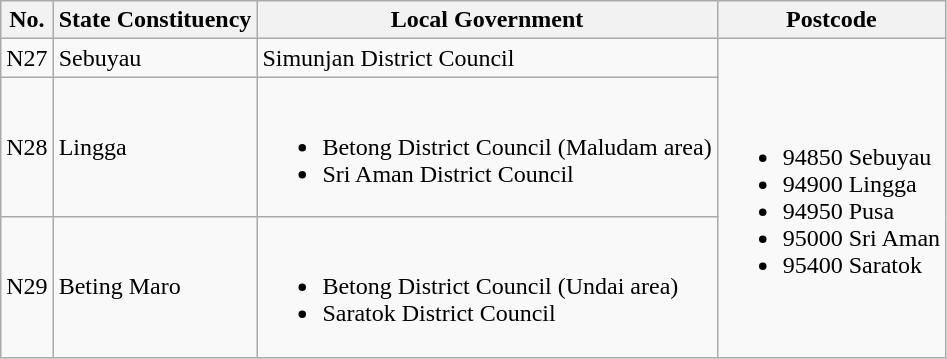<table class="wikitable">
<tr>
<th>No.</th>
<th>State Constituency</th>
<th>Local Government</th>
<th>Postcode</th>
</tr>
<tr>
<td>N27</td>
<td>Sebuyau</td>
<td>Simunjan District Council</td>
<td rowspan="3"><br><ul><li>94850 Sebuyau</li><li>94900 Lingga</li><li>94950 Pusa</li><li>95000 Sri Aman</li><li>95400 Saratok</li></ul></td>
</tr>
<tr>
<td>N28</td>
<td>Lingga</td>
<td><br><ul><li>Betong District Council (Maludam area)</li><li>Sri Aman District Council</li></ul></td>
</tr>
<tr>
<td>N29</td>
<td>Beting Maro</td>
<td><br><ul><li>Betong District Council (Undai area)</li><li>Saratok District Council</li></ul></td>
</tr>
</table>
